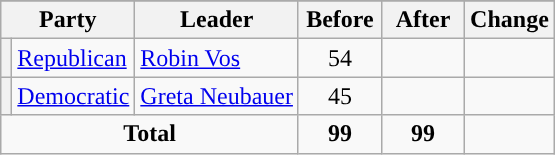<table class="wikitable" style="text-align:center;">
<tr>
</tr>
<tr>
<th colspan="2">Party</th>
<th>Leader</th>
<th style="width:3em">Before</th>
<th style="width:3em">After</th>
<th style="width:3em">Change</th>
</tr>
<tr>
<th style="background-color:"></th>
<td style="text-align:left;"><a href='#'>Republican</a></td>
<td style="text-align:left;"><a href='#'>Robin Vos</a></td>
<td>54</td>
<td></td>
<td></td>
</tr>
<tr>
<th style="background-color:"></th>
<td style="text-align:left;"><a href='#'>Democratic</a></td>
<td style="text-align:left;"><a href='#'>Greta Neubauer</a></td>
<td>45</td>
<td></td>
<td></td>
</tr>
<tr>
<td colspan="3"><strong>Total</strong></td>
<td><strong>99</strong></td>
<td><strong>99</strong></td>
<td></td>
</tr>
</table>
